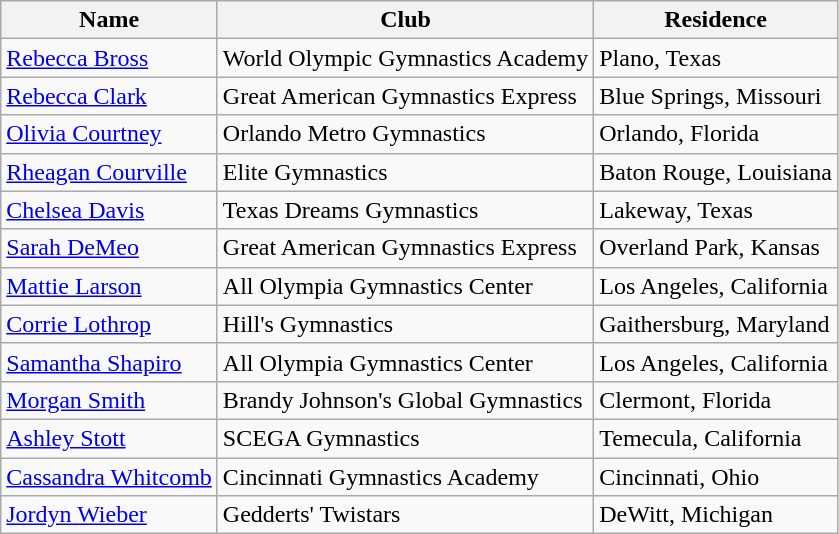<table class="wikitable">
<tr>
<th>Name</th>
<th>Club</th>
<th>Residence</th>
</tr>
<tr>
<td><a href='#'>Rebecca Bross</a></td>
<td>World Olympic Gymnastics Academy</td>
<td>Plano, Texas</td>
</tr>
<tr>
<td><a href='#'>Rebecca Clark</a></td>
<td>Great American Gymnastics Express</td>
<td>Blue Springs, Missouri</td>
</tr>
<tr>
<td><a href='#'>Olivia Courtney</a></td>
<td>Orlando Metro Gymnastics</td>
<td>Orlando, Florida</td>
</tr>
<tr>
<td><a href='#'>Rheagan Courville</a></td>
<td>Elite Gymnastics</td>
<td>Baton Rouge, Louisiana</td>
</tr>
<tr>
<td><a href='#'>Chelsea Davis</a></td>
<td>Texas Dreams Gymnastics</td>
<td>Lakeway, Texas</td>
</tr>
<tr>
<td><a href='#'>Sarah DeMeo</a></td>
<td>Great American Gymnastics Express</td>
<td>Overland Park, Kansas</td>
</tr>
<tr>
<td><a href='#'>Mattie Larson</a></td>
<td>All Olympia Gymnastics Center</td>
<td>Los Angeles, California</td>
</tr>
<tr>
<td><a href='#'>Corrie Lothrop</a></td>
<td>Hill's Gymnastics</td>
<td>Gaithersburg, Maryland</td>
</tr>
<tr>
<td><a href='#'>Samantha Shapiro</a></td>
<td>All Olympia Gymnastics Center</td>
<td>Los Angeles, California</td>
</tr>
<tr>
<td><a href='#'>Morgan Smith</a></td>
<td>Brandy Johnson's Global Gymnastics</td>
<td>Clermont, Florida</td>
</tr>
<tr>
<td><a href='#'>Ashley Stott</a></td>
<td>SCEGA Gymnastics</td>
<td>Temecula, California</td>
</tr>
<tr>
<td><a href='#'>Cassandra Whitcomb</a></td>
<td>Cincinnati Gymnastics Academy</td>
<td>Cincinnati, Ohio</td>
</tr>
<tr>
<td><a href='#'>Jordyn Wieber</a></td>
<td>Gedderts' Twistars</td>
<td>DeWitt, Michigan</td>
</tr>
</table>
